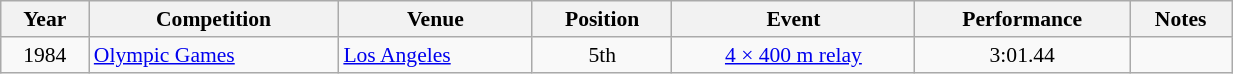<table class="wikitable" width=65% style="font-size:90%; text-align:center;">
<tr>
<th>Year</th>
<th>Competition</th>
<th>Venue</th>
<th>Position</th>
<th>Event</th>
<th>Performance</th>
<th>Notes</th>
</tr>
<tr>
<td>1984</td>
<td align=left><a href='#'>Olympic Games</a></td>
<td align=left> <a href='#'>Los Angeles</a></td>
<td>5th</td>
<td><a href='#'>4 × 400 m relay</a></td>
<td>3:01.44</td>
<td></td>
</tr>
</table>
